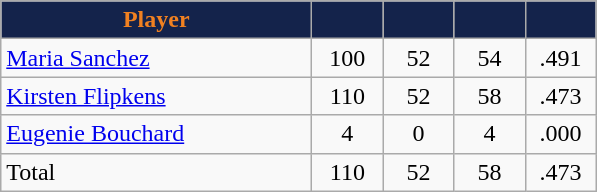<table class="wikitable" style="text-align:center">
<tr>
<th style="background:#14234B; color:#F18121" width="200px">Player</th>
<th style="background:#14234B; color:#F18121" width="40px"></th>
<th style="background:#14234B; color:#F18121" width="40px"></th>
<th style="background:#14234B; color:#F18121" width="40px"></th>
<th style="background:#14234B; color:#F18121" width="40px"></th>
</tr>
<tr>
<td style="text-align:left"><a href='#'>Maria Sanchez</a></td>
<td>100</td>
<td>52</td>
<td>54</td>
<td>.491</td>
</tr>
<tr>
<td style="text-align:left"><a href='#'>Kirsten Flipkens</a></td>
<td>110</td>
<td>52</td>
<td>58</td>
<td>.473</td>
</tr>
<tr>
<td style="text-align:left"><a href='#'>Eugenie Bouchard</a></td>
<td>4</td>
<td>0</td>
<td>4</td>
<td>.000</td>
</tr>
<tr>
<td style="text-align:left">Total</td>
<td>110</td>
<td>52</td>
<td>58</td>
<td>.473</td>
</tr>
</table>
